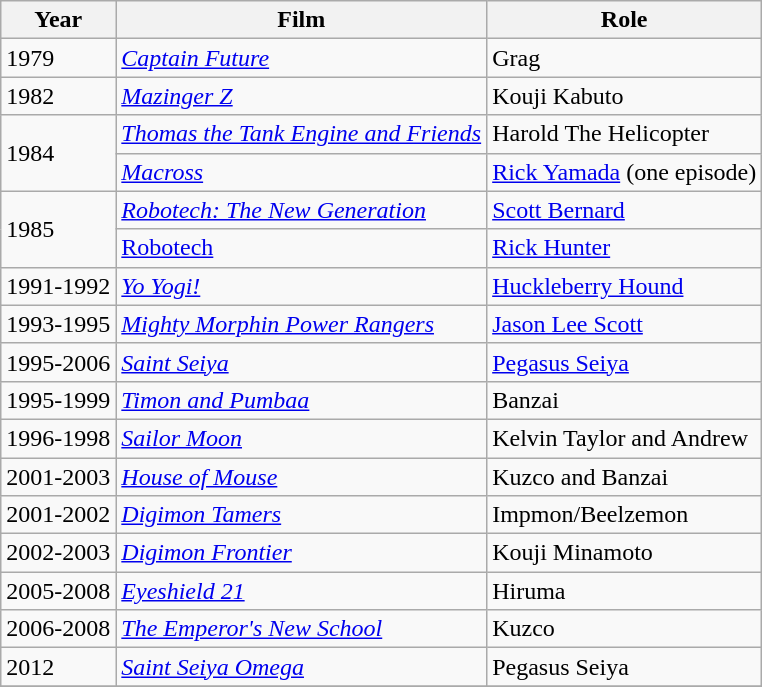<table class="wikitable sortable plainrowheaders">
<tr>
<th>Year</th>
<th>Film</th>
<th>Role</th>
</tr>
<tr>
<td>1979</td>
<td><em><a href='#'>Captain Future</a></em></td>
<td>Grag</td>
</tr>
<tr>
<td>1982</td>
<td><em><a href='#'>Mazinger Z</a></em></td>
<td>Kouji Kabuto</td>
</tr>
<tr>
<td rowspan="2">1984</td>
<td><em><a href='#'>Thomas the Tank Engine and Friends</a></em></td>
<td>Harold The Helicopter</td>
</tr>
<tr>
<td><em><a href='#'>Macross</a></em></td>
<td><a href='#'>Rick Yamada</a> (one episode)</td>
</tr>
<tr>
<td rowspan="2">1985</td>
<td><em><a href='#'>Robotech: The New Generation</a></em></td>
<td><a href='#'>Scott Bernard</a></td>
</tr>
<tr>
<td><a href='#'>Robotech</a></td>
<td><a href='#'>Rick Hunter</a></td>
</tr>
<tr>
<td>1991-1992</td>
<td><em><a href='#'>Yo Yogi!</a></em></td>
<td><a href='#'>Huckleberry Hound</a></td>
</tr>
<tr>
<td>1993-1995</td>
<td><em><a href='#'>Mighty Morphin Power Rangers</a></em></td>
<td><a href='#'>Jason Lee Scott</a></td>
</tr>
<tr>
<td>1995-2006</td>
<td><em><a href='#'>Saint Seiya</a></em></td>
<td><a href='#'>Pegasus Seiya</a></td>
</tr>
<tr>
<td>1995-1999</td>
<td><em><a href='#'>Timon and Pumbaa</a></em></td>
<td>Banzai</td>
</tr>
<tr>
<td>1996-1998</td>
<td><em><a href='#'>Sailor Moon</a></em></td>
<td>Kelvin Taylor and Andrew</td>
</tr>
<tr>
<td>2001-2003</td>
<td><em><a href='#'>House of Mouse</a></em></td>
<td>Kuzco and Banzai</td>
</tr>
<tr>
<td>2001-2002</td>
<td><em><a href='#'>Digimon Tamers</a></em></td>
<td>Impmon/Beelzemon</td>
</tr>
<tr>
<td>2002-2003</td>
<td><em><a href='#'>Digimon Frontier</a></em></td>
<td>Kouji Minamoto</td>
</tr>
<tr>
<td>2005-2008</td>
<td><em><a href='#'>Eyeshield 21</a></em></td>
<td>Hiruma</td>
</tr>
<tr>
<td>2006-2008</td>
<td><em><a href='#'>The Emperor's New School</a></em></td>
<td>Kuzco</td>
</tr>
<tr>
<td>2012</td>
<td><em><a href='#'>Saint Seiya Omega</a></em></td>
<td>Pegasus Seiya</td>
</tr>
<tr>
</tr>
</table>
